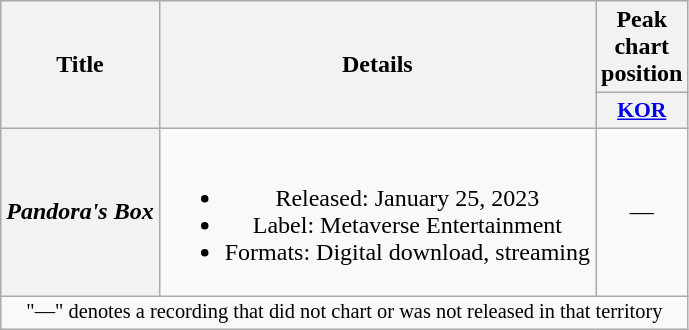<table class="wikitable plainrowheaders" style="text-align:center">
<tr>
<th rowspan="2" scope="col">Title</th>
<th rowspan="2" scope="col">Details</th>
<th>Peak chart position</th>
</tr>
<tr>
<th scope="col" style="font-size:90%; width:2.75em"><a href='#'>KOR</a></th>
</tr>
<tr>
<th scope="row"><em>Pandora's Box</em></th>
<td><br><ul><li>Released: January 25, 2023</li><li>Label: Metaverse Entertainment</li><li>Formats: Digital download, streaming</li></ul></td>
<td>—</td>
</tr>
<tr>
<td colspan="3" style="font-size:85%">"—" denotes a recording that did not chart or was not released in that territory</td>
</tr>
</table>
